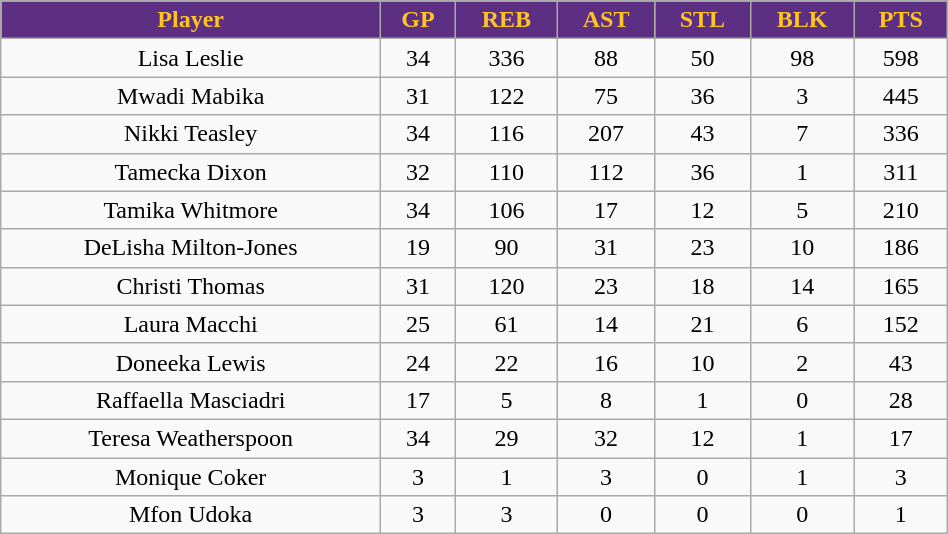<table class="wikitable" width="50%">
<tr align="center" style="background:#5c2f83; color:#ffc322;">
<td><strong>Player</strong></td>
<td><strong>GP</strong></td>
<td><strong>REB</strong></td>
<td><strong>AST</strong></td>
<td><strong>STL</strong></td>
<td><strong>BLK</strong></td>
<td><strong>PTS</strong></td>
</tr>
<tr align="center">
<td>Lisa Leslie</td>
<td>34</td>
<td>336</td>
<td>88</td>
<td>50</td>
<td>98</td>
<td>598</td>
</tr>
<tr align="center">
<td>Mwadi Mabika</td>
<td>31</td>
<td>122</td>
<td>75</td>
<td>36</td>
<td>3</td>
<td>445</td>
</tr>
<tr align="center">
<td>Nikki Teasley</td>
<td>34</td>
<td>116</td>
<td>207</td>
<td>43</td>
<td>7</td>
<td>336</td>
</tr>
<tr align="center">
<td>Tamecka Dixon</td>
<td>32</td>
<td>110</td>
<td>112</td>
<td>36</td>
<td>1</td>
<td>311</td>
</tr>
<tr align="center">
<td>Tamika Whitmore</td>
<td>34</td>
<td>106</td>
<td>17</td>
<td>12</td>
<td>5</td>
<td>210</td>
</tr>
<tr align="center">
<td>DeLisha Milton-Jones</td>
<td>19</td>
<td>90</td>
<td>31</td>
<td>23</td>
<td>10</td>
<td>186</td>
</tr>
<tr align="center">
<td>Christi Thomas</td>
<td>31</td>
<td>120</td>
<td>23</td>
<td>18</td>
<td>14</td>
<td>165</td>
</tr>
<tr align="center">
<td>Laura Macchi</td>
<td>25</td>
<td>61</td>
<td>14</td>
<td>21</td>
<td>6</td>
<td>152</td>
</tr>
<tr align="center">
<td>Doneeka Lewis</td>
<td>24</td>
<td>22</td>
<td>16</td>
<td>10</td>
<td>2</td>
<td>43</td>
</tr>
<tr align="center">
<td>Raffaella Masciadri</td>
<td>17</td>
<td>5</td>
<td>8</td>
<td>1</td>
<td>0</td>
<td>28</td>
</tr>
<tr align="center">
<td>Teresa Weatherspoon</td>
<td>34</td>
<td>29</td>
<td>32</td>
<td>12</td>
<td>1</td>
<td>17</td>
</tr>
<tr align="center">
<td>Monique Coker</td>
<td>3</td>
<td>1</td>
<td>3</td>
<td>0</td>
<td>1</td>
<td>3</td>
</tr>
<tr align="center">
<td>Mfon Udoka</td>
<td>3</td>
<td>3</td>
<td>0</td>
<td>0</td>
<td>0</td>
<td>1</td>
</tr>
</table>
